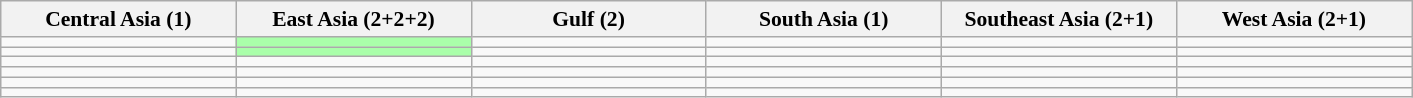<table class=wikitable style="font-size:90%;">
<tr>
<th width=150>Central Asia (1)</th>
<th width=150>East Asia (2+2+2)</th>
<th width=150>Gulf (2)</th>
<th width=150>South Asia (1)</th>
<th width=150>Southeast Asia (2+1)</th>
<th width=150>West Asia (2+1)</th>
</tr>
<tr>
<td></td>
<td bgcolor="#aaffaa"></td>
<td></td>
<td></td>
<td></td>
<td></td>
</tr>
<tr>
<td></td>
<td bgcolor="#aaffaa"></td>
<td></td>
<td></td>
<td></td>
<td></td>
</tr>
<tr>
<td></td>
<td></td>
<td></td>
<td></td>
<td></td>
<td></td>
</tr>
<tr>
<td></td>
<td></td>
<td></td>
<td></td>
<td></td>
<td></td>
</tr>
<tr>
<td></td>
<td></td>
<td></td>
<td></td>
<td></td>
<td></td>
</tr>
<tr>
<td></td>
<td></td>
<td></td>
<td></td>
<td></td>
<td></td>
</tr>
</table>
